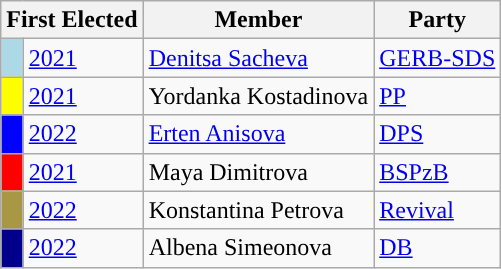<table class="wikitable">
<tr>
<th colspan="2">First Elected</th>
<th>Member</th>
<th>Party</th>
</tr>
<tr>
<td style="background-color: lightblue"></td>
<td><a href='#'>2021</a></td>
<td><a href='#'>Denitsa Sacheva</a></td>
<td><a href='#'>GERB-SDS</a></td>
</tr>
<tr>
<td style="background-color: yellow"></td>
<td><a href='#'>2021</a></td>
<td>Yordanka Kostadinova</td>
<td><a href='#'>PP</a></td>
</tr>
<tr>
<td style="background-color: blue"></td>
<td><a href='#'>2022</a></td>
<td><a href='#'>Erten Anisova</a></td>
<td><a href='#'>DPS</a></td>
</tr>
<tr>
<td style="background-color: red"></td>
<td><a href='#'>2021</a></td>
<td>Maya Dimitrova</td>
<td><a href='#'>BSPzB</a></td>
</tr>
<tr>
<td style="background-color: #a89845"></td>
<td><a href='#'>2022</a></td>
<td>Konstantina Petrova</td>
<td><a href='#'>Revival</a></td>
</tr>
<tr>
<td style="background-color: darkblue"></td>
<td><a href='#'>2022</a></td>
<td>Albena Simeonova</td>
<td><a href='#'>DB</a></td>
</tr>
</table>
